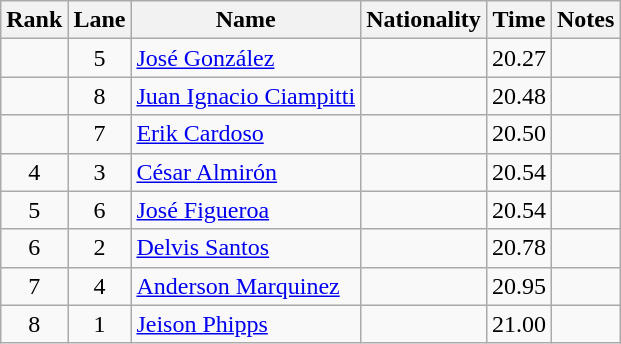<table class="wikitable sortable" style="text-align:center">
<tr>
<th>Rank</th>
<th>Lane</th>
<th>Name</th>
<th>Nationality</th>
<th>Time</th>
<th>Notes</th>
</tr>
<tr>
<td></td>
<td>5</td>
<td align=left><a href='#'>José González</a></td>
<td align=left></td>
<td>20.27</td>
<td></td>
</tr>
<tr>
<td></td>
<td>8</td>
<td align=left><a href='#'>Juan Ignacio Ciampitti</a></td>
<td align=left></td>
<td>20.48</td>
<td></td>
</tr>
<tr>
<td></td>
<td>7</td>
<td align=left><a href='#'>Erik Cardoso</a></td>
<td align=left></td>
<td>20.50</td>
<td></td>
</tr>
<tr>
<td>4</td>
<td>3</td>
<td align=left><a href='#'>César Almirón</a></td>
<td align=left></td>
<td>20.54</td>
<td></td>
</tr>
<tr>
<td>5</td>
<td>6</td>
<td align=left><a href='#'>José Figueroa</a></td>
<td align=left></td>
<td>20.54</td>
<td></td>
</tr>
<tr>
<td>6</td>
<td>2</td>
<td align=left><a href='#'>Delvis Santos</a></td>
<td align=left></td>
<td>20.78</td>
<td></td>
</tr>
<tr>
<td>7</td>
<td>4</td>
<td align=left><a href='#'>Anderson Marquinez</a></td>
<td align=left></td>
<td>20.95</td>
<td></td>
</tr>
<tr>
<td>8</td>
<td>1</td>
<td align=left><a href='#'>Jeison Phipps</a></td>
<td align=left></td>
<td>21.00</td>
<td></td>
</tr>
</table>
